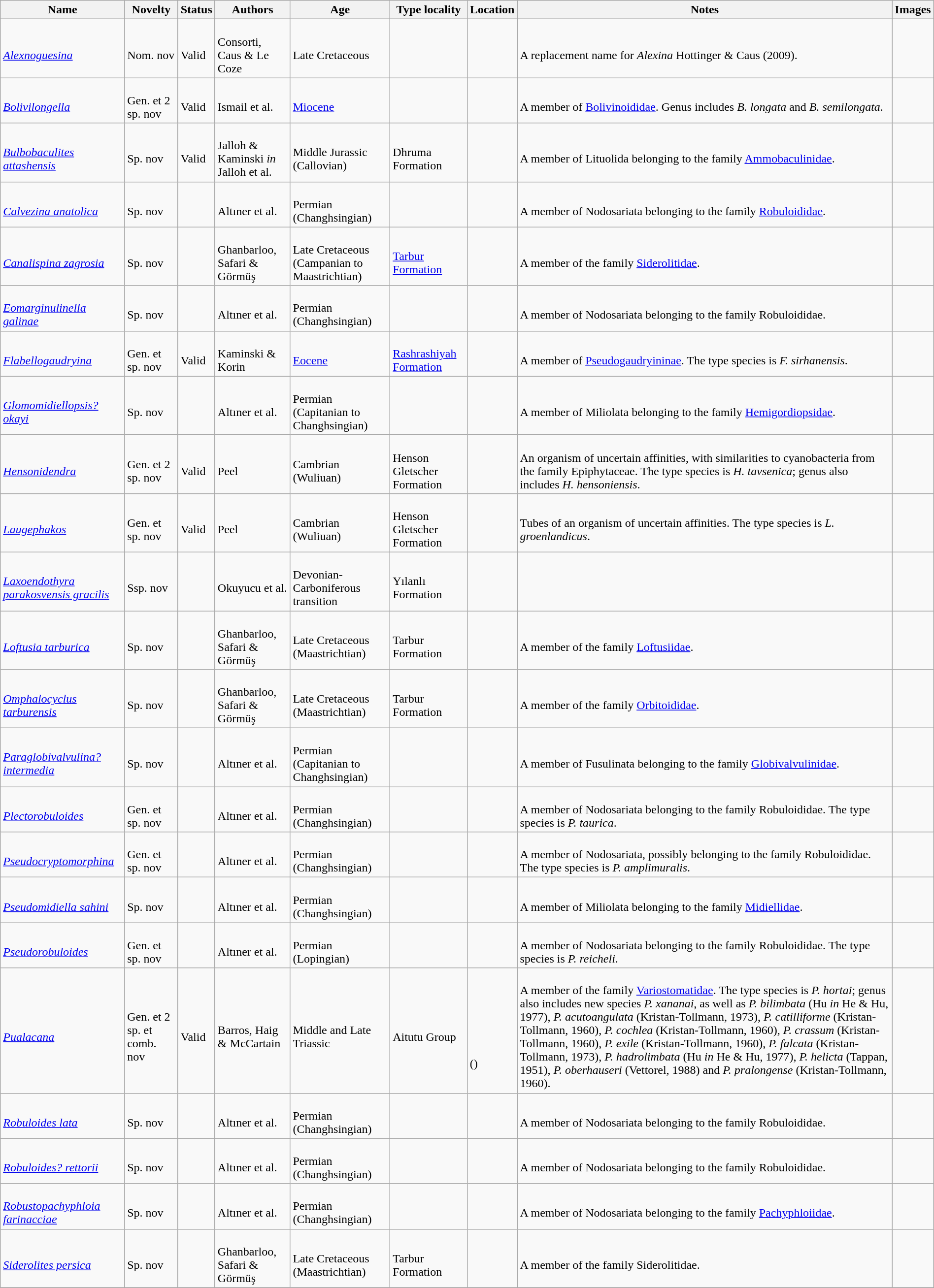<table class="wikitable sortable" align="center" width="100%">
<tr>
<th>Name</th>
<th>Novelty</th>
<th>Status</th>
<th>Authors</th>
<th>Age</th>
<th>Type locality</th>
<th>Location</th>
<th>Notes</th>
<th>Images</th>
</tr>
<tr>
<td><br><em><a href='#'>Alexnoguesina</a></em></td>
<td><br>Nom. nov</td>
<td><br>Valid</td>
<td><br>Consorti, Caus & Le Coze</td>
<td><br>Late Cretaceous</td>
<td></td>
<td><br></td>
<td><br>A replacement name for <em>Alexina</em> Hottinger & Caus (2009).</td>
<td></td>
</tr>
<tr>
<td><br><em><a href='#'>Bolivilongella</a></em></td>
<td><br>Gen. et 2 sp. nov</td>
<td><br>Valid</td>
<td><br>Ismail et al.</td>
<td><br><a href='#'>Miocene</a></td>
<td></td>
<td><br></td>
<td><br>A member of <a href='#'>Bolivinoididae</a>. Genus includes <em>B. longata</em> and <em>B. semilongata</em>.</td>
<td></td>
</tr>
<tr>
<td><br><em><a href='#'>Bulbobaculites attashensis</a></em></td>
<td><br>Sp. nov</td>
<td><br>Valid</td>
<td><br>Jalloh & Kaminski <em>in</em> Jalloh et al.</td>
<td><br>Middle Jurassic (Callovian)</td>
<td><br>Dhruma Formation</td>
<td><br></td>
<td><br>A member of Lituolida belonging to the family <a href='#'>Ammobaculinidae</a>.</td>
<td></td>
</tr>
<tr>
<td><br><em><a href='#'>Calvezina anatolica</a></em></td>
<td><br>Sp. nov</td>
<td></td>
<td><br>Altıner et al.</td>
<td><br>Permian (Changhsingian)</td>
<td></td>
<td><br></td>
<td><br>A member of Nodosariata belonging to the family <a href='#'>Robuloididae</a>.</td>
<td></td>
</tr>
<tr>
<td><br><em><a href='#'>Canalispina zagrosia</a></em></td>
<td><br>Sp. nov</td>
<td></td>
<td><br>Ghanbarloo, Safari & Görmüş</td>
<td><br>Late Cretaceous (Campanian to Maastrichtian)</td>
<td><br><a href='#'>Tarbur Formation</a></td>
<td><br></td>
<td><br>A member of the family <a href='#'>Siderolitidae</a>.</td>
<td></td>
</tr>
<tr>
<td><br><em><a href='#'>Eomarginulinella galinae</a></em></td>
<td><br>Sp. nov</td>
<td></td>
<td><br>Altıner et al.</td>
<td><br>Permian (Changhsingian)</td>
<td></td>
<td><br></td>
<td><br>A member of Nodosariata belonging to the family Robuloididae.</td>
<td></td>
</tr>
<tr>
<td><br><em><a href='#'>Flabellogaudryina</a></em></td>
<td><br>Gen. et sp. nov</td>
<td><br>Valid</td>
<td><br>Kaminski & Korin</td>
<td><br><a href='#'>Eocene</a></td>
<td><br><a href='#'>Rashrashiyah Formation</a></td>
<td><br></td>
<td><br>A member of <a href='#'>Pseudogaudryininae</a>. The type species is <em>F. sirhanensis</em>.</td>
<td></td>
</tr>
<tr>
<td><br><em><a href='#'>Glomomidiellopsis? okayi</a></em></td>
<td><br>Sp. nov</td>
<td></td>
<td><br>Altıner et al.</td>
<td><br>Permian (Capitanian to Changhsingian)</td>
<td></td>
<td><br><br>
</td>
<td><br>A member of Miliolata belonging to the family <a href='#'>Hemigordiopsidae</a>.</td>
<td></td>
</tr>
<tr>
<td><br><em><a href='#'>Hensonidendra</a></em></td>
<td><br>Gen. et 2 sp. nov</td>
<td><br>Valid</td>
<td><br>Peel</td>
<td><br>Cambrian (Wuliuan)</td>
<td><br>Henson Gletscher Formation</td>
<td><br></td>
<td><br>An organism of uncertain affinities, with similarities to cyanobacteria from the family Epiphytaceae. The type species is <em>H. tavsenica</em>; genus also includes <em>H. hensoniensis</em>.</td>
<td></td>
</tr>
<tr>
<td><br><em><a href='#'>Laugephakos</a></em></td>
<td><br>Gen. et sp. nov</td>
<td><br>Valid</td>
<td><br>Peel</td>
<td><br>Cambrian (Wuliuan)</td>
<td><br>Henson Gletscher Formation</td>
<td><br></td>
<td><br>Tubes of an organism of uncertain affinities. The type species is <em>L. groenlandicus</em>.</td>
<td></td>
</tr>
<tr>
<td><br><em><a href='#'>Laxoendothyra parakosvensis gracilis</a></em></td>
<td><br>Ssp. nov</td>
<td></td>
<td><br>Okuyucu et al.</td>
<td><br>Devonian-Carboniferous transition</td>
<td><br>Yılanlı Formation</td>
<td><br></td>
<td></td>
<td></td>
</tr>
<tr>
<td><br><em><a href='#'>Loftusia tarburica</a></em></td>
<td><br>Sp. nov</td>
<td></td>
<td><br>Ghanbarloo, Safari & Görmüş</td>
<td><br>Late Cretaceous (Maastrichtian)</td>
<td><br>Tarbur Formation</td>
<td><br></td>
<td><br>A member of the family <a href='#'>Loftusiidae</a>.</td>
<td></td>
</tr>
<tr>
<td><br><em><a href='#'>Omphalocyclus tarburensis</a></em></td>
<td><br>Sp. nov</td>
<td></td>
<td><br>Ghanbarloo, Safari & Görmüş</td>
<td><br>Late Cretaceous (Maastrichtian)</td>
<td><br>Tarbur Formation</td>
<td><br></td>
<td><br>A member of the family <a href='#'>Orbitoididae</a>.</td>
<td></td>
</tr>
<tr>
<td><br><em><a href='#'>Paraglobivalvulina? intermedia</a></em></td>
<td><br>Sp. nov</td>
<td></td>
<td><br>Altıner et al.</td>
<td><br>Permian (Capitanian to Changhsingian)</td>
<td></td>
<td><br></td>
<td><br>A member of Fusulinata belonging to the family <a href='#'>Globivalvulinidae</a>.</td>
<td></td>
</tr>
<tr>
<td><br><em><a href='#'>Plectorobuloides</a></em></td>
<td><br>Gen. et sp. nov</td>
<td></td>
<td><br>Altıner et al.</td>
<td><br>Permian (Changhsingian)</td>
<td></td>
<td><br></td>
<td><br>A member of Nodosariata belonging to the family Robuloididae. The type species is <em>P. taurica</em>.</td>
<td></td>
</tr>
<tr>
<td><br><em><a href='#'>Pseudocryptomorphina</a></em></td>
<td><br>Gen. et sp. nov</td>
<td></td>
<td><br>Altıner et al.</td>
<td><br>Permian (Changhsingian)</td>
<td></td>
<td><br></td>
<td><br>A member of Nodosariata, possibly belonging to the family Robuloididae. The type species is <em>P. amplimuralis</em>.</td>
<td></td>
</tr>
<tr>
<td><br><em><a href='#'>Pseudomidiella sahini</a></em></td>
<td><br>Sp. nov</td>
<td></td>
<td><br>Altıner et al.</td>
<td><br>Permian (Changhsingian)</td>
<td></td>
<td><br></td>
<td><br>A member of Miliolata belonging to the family <a href='#'>Midiellidae</a>.</td>
<td></td>
</tr>
<tr>
<td><br><em><a href='#'>Pseudorobuloides</a></em></td>
<td><br>Gen. et sp. nov</td>
<td></td>
<td><br>Altıner et al.</td>
<td><br>Permian (Lopingian)</td>
<td></td>
<td><br><br>
</td>
<td><br>A member of Nodosariata belonging to the family Robuloididae. The type species is <em>P. reicheli</em>.</td>
<td></td>
</tr>
<tr>
<td><br><em><a href='#'>Pualacana</a></em></td>
<td><br>Gen. et 2 sp. et comb. nov</td>
<td><br>Valid</td>
<td><br>Barros, Haig & McCartain</td>
<td><br>Middle and Late Triassic</td>
<td><br>Aitutu Group</td>
<td><br><br>
<br>
<br>
<br>()</td>
<td><br>A member of the family <a href='#'>Variostomatidae</a>. The type species is <em>P. hortai</em>; genus also includes new species <em>P. xananai</em>, as well as <em>P. bilimbata</em> (Hu <em>in</em> He & Hu, 1977), <em>P. acutoangulata</em> (Kristan-Tollmann, 1973), <em>P. catilliforme</em> (Kristan-Tollmann, 1960), <em>P. cochlea</em> (Kristan-Tollmann, 1960), <em>P. crassum</em> (Kristan-Tollmann, 1960), <em>P. exile</em> (Kristan-Tollmann, 1960), <em>P. falcata</em> (Kristan-Tollmann, 1973), <em>P. hadrolimbata</em> (Hu <em>in</em> He & Hu, 1977), <em>P. helicta</em> (Tappan, 1951), <em>P. oberhauseri</em> (Vettorel, 1988) and <em>P. pralongense</em> (Kristan-Tollmann, 1960).</td>
<td></td>
</tr>
<tr>
<td><br><em><a href='#'>Robuloides lata</a></em></td>
<td><br>Sp. nov</td>
<td></td>
<td><br>Altıner et al.</td>
<td><br>Permian (Changhsingian)</td>
<td></td>
<td><br></td>
<td><br>A member of Nodosariata belonging to the family Robuloididae.</td>
<td></td>
</tr>
<tr>
<td><br><em><a href='#'>Robuloides? rettorii</a></em></td>
<td><br>Sp. nov</td>
<td></td>
<td><br>Altıner et al.</td>
<td><br>Permian (Changhsingian)</td>
<td></td>
<td><br></td>
<td><br>A member of Nodosariata belonging to the family Robuloididae.</td>
<td></td>
</tr>
<tr>
<td><br><em><a href='#'>Robustopachyphloia farinacciae</a></em></td>
<td><br>Sp. nov</td>
<td></td>
<td><br>Altıner et al.</td>
<td><br>Permian (Changhsingian)</td>
<td></td>
<td><br></td>
<td><br>A member of Nodosariata belonging to the family <a href='#'>Pachyphloiidae</a>.</td>
<td></td>
</tr>
<tr>
<td><br><em><a href='#'>Siderolites persica</a></em></td>
<td><br>Sp. nov</td>
<td></td>
<td><br>Ghanbarloo, Safari & Görmüş</td>
<td><br>Late Cretaceous (Maastrichtian)</td>
<td><br>Tarbur Formation</td>
<td><br></td>
<td><br>A member of the family Siderolitidae.</td>
<td></td>
</tr>
<tr>
</tr>
</table>
